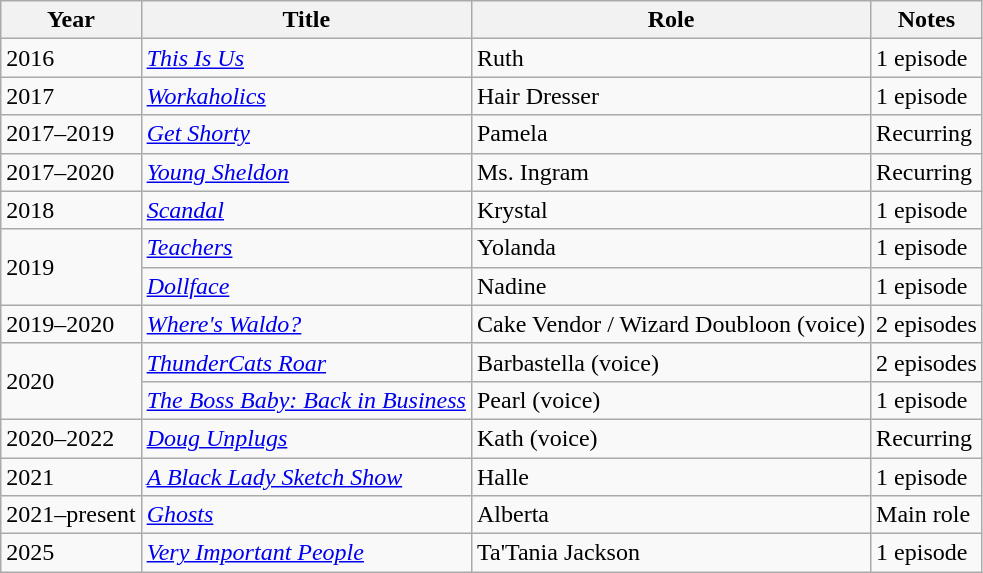<table class="wikitable sortable">
<tr>
<th>Year</th>
<th>Title</th>
<th>Role</th>
<th>Notes</th>
</tr>
<tr>
<td>2016</td>
<td><em><a href='#'>This Is Us</a></em></td>
<td>Ruth</td>
<td>1 episode</td>
</tr>
<tr>
<td>2017</td>
<td><em><a href='#'>Workaholics</a></em></td>
<td>Hair Dresser</td>
<td>1 episode</td>
</tr>
<tr>
<td>2017–2019</td>
<td><em><a href='#'>Get Shorty</a></em></td>
<td>Pamela</td>
<td>Recurring</td>
</tr>
<tr>
<td>2017–2020</td>
<td><em><a href='#'>Young Sheldon</a></em></td>
<td>Ms. Ingram</td>
<td>Recurring</td>
</tr>
<tr>
<td>2018</td>
<td><em><a href='#'>Scandal</a></em></td>
<td>Krystal</td>
<td>1 episode</td>
</tr>
<tr>
<td rowspan="2">2019</td>
<td><em><a href='#'>Teachers</a></em></td>
<td>Yolanda</td>
<td>1 episode</td>
</tr>
<tr>
<td><em><a href='#'>Dollface</a></em></td>
<td>Nadine</td>
<td>1 episode</td>
</tr>
<tr>
<td>2019–2020</td>
<td><em><a href='#'>Where's Waldo?</a></em></td>
<td>Cake Vendor / Wizard Doubloon (voice)</td>
<td>2 episodes</td>
</tr>
<tr>
<td rowspan="2">2020</td>
<td><em><a href='#'>ThunderCats Roar</a></em></td>
<td>Barbastella (voice)</td>
<td>2 episodes</td>
</tr>
<tr>
<td><em><a href='#'>The Boss Baby: Back in Business</a></em></td>
<td>Pearl (voice)</td>
<td>1 episode</td>
</tr>
<tr>
<td>2020–2022</td>
<td><em><a href='#'>Doug Unplugs</a></em></td>
<td>Kath (voice)</td>
<td>Recurring</td>
</tr>
<tr>
<td>2021</td>
<td><em><a href='#'>A Black Lady Sketch Show</a></em></td>
<td>Halle</td>
<td>1 episode</td>
</tr>
<tr>
<td>2021–present</td>
<td><em><a href='#'>Ghosts</a></em></td>
<td>Alberta</td>
<td>Main role</td>
</tr>
<tr>
<td>2025</td>
<td><em><a href='#'>Very Important People</a></em></td>
<td>Ta'Tania Jackson</td>
<td>1 episode</td>
</tr>
</table>
